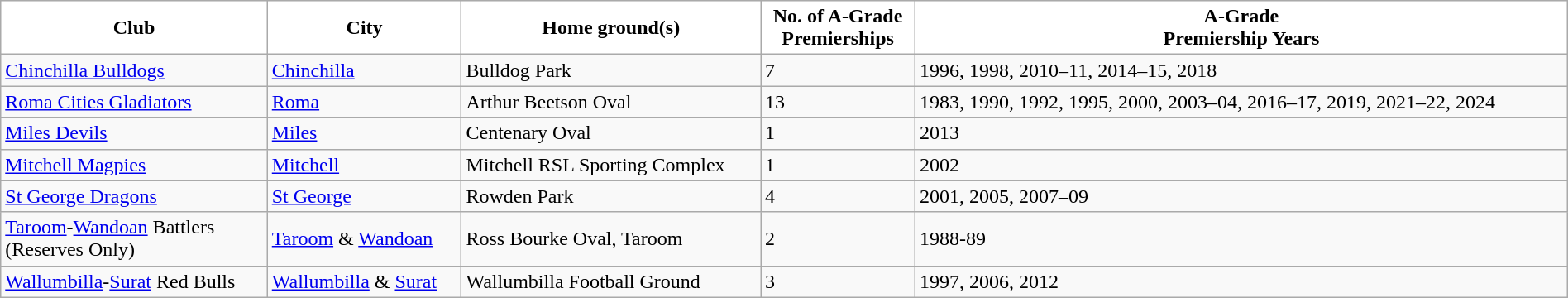<table class="wikitable" style="width:100%; text-align:left">
<tr>
<th style="background:white">Club</th>
<th style="background:white">City</th>
<th style="background:white">Home ground(s)</th>
<th style="background:white">No. of A-Grade<br>Premierships</th>
<th style="background:white">A-Grade<br>Premiership Years</th>
</tr>
<tr>
<td> <a href='#'>Chinchilla Bulldogs</a></td>
<td><a href='#'>Chinchilla</a></td>
<td>Bulldog Park</td>
<td>7</td>
<td>1996, 1998, 2010–11, 2014–15, 2018</td>
</tr>
<tr>
<td> <a href='#'>Roma Cities Gladiators</a></td>
<td><a href='#'>Roma</a></td>
<td>Arthur Beetson Oval</td>
<td>13</td>
<td>1983, 1990, 1992, 1995, 2000, 2003–04, 2016–17, 2019, 2021–22, 2024</td>
</tr>
<tr>
<td> <a href='#'>Miles Devils</a></td>
<td><a href='#'>Miles</a></td>
<td>Centenary Oval</td>
<td>1</td>
<td>2013</td>
</tr>
<tr>
<td> <a href='#'>Mitchell Magpies</a></td>
<td><a href='#'>Mitchell</a></td>
<td>Mitchell RSL Sporting Complex</td>
<td>1</td>
<td>2002</td>
</tr>
<tr>
<td> <a href='#'>St George Dragons</a></td>
<td><a href='#'>St George</a></td>
<td>Rowden Park</td>
<td>4</td>
<td>2001, 2005, 2007–09</td>
</tr>
<tr>
<td> <a href='#'>Taroom</a>-<a href='#'>Wandoan</a> Battlers<br>(Reserves Only)</td>
<td><a href='#'>Taroom</a> & <a href='#'>Wandoan</a></td>
<td>Ross Bourke Oval, Taroom</td>
<td>2</td>
<td>1988-89</td>
</tr>
<tr>
<td> <a href='#'>Wallumbilla</a>-<a href='#'>Surat</a> Red Bulls</td>
<td><a href='#'>Wallumbilla</a> & <a href='#'>Surat</a></td>
<td>Wallumbilla Football Ground</td>
<td>3</td>
<td>1997, 2006, 2012</td>
</tr>
</table>
